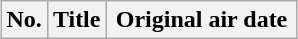<table class="wikitable plainrowheaders" style="margin:auto; background:#FFFFFF;">
<tr>
<th width="20">No.</th>
<th>Title</th>
<th width="120">Original air date<br>








</th>
</tr>
</table>
